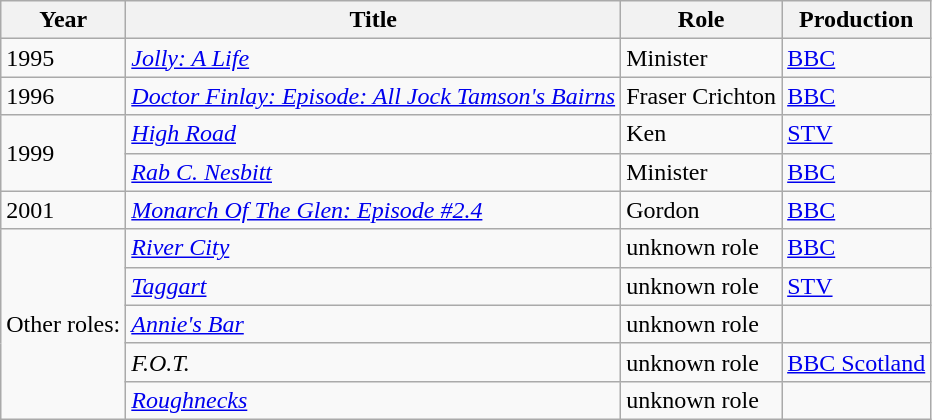<table class="wikitable">
<tr>
<th>Year</th>
<th>Title</th>
<th>Role</th>
<th>Production</th>
</tr>
<tr>
<td>1995</td>
<td><em><a href='#'>Jolly: A Life</a></em></td>
<td>Minister</td>
<td><a href='#'>BBC</a></td>
</tr>
<tr>
<td>1996</td>
<td><em><a href='#'>Doctor Finlay: Episode: All Jock Tamson's Bairns</a></em></td>
<td>Fraser Crichton</td>
<td><a href='#'>BBC</a></td>
</tr>
<tr>
<td rowspan="2">1999</td>
<td><em><a href='#'>High Road</a></em></td>
<td>Ken</td>
<td><a href='#'>STV</a></td>
</tr>
<tr>
<td><em><a href='#'>Rab C. Nesbitt</a></em></td>
<td>Minister</td>
<td><a href='#'>BBC</a></td>
</tr>
<tr>
<td>2001</td>
<td><em><a href='#'>Monarch Of The Glen: Episode #2.4</a></em></td>
<td>Gordon</td>
<td><a href='#'>BBC</a></td>
</tr>
<tr>
<td rowspan="5">Other roles:</td>
<td><em><a href='#'>River City</a></em></td>
<td>unknown role</td>
<td><a href='#'>BBC</a></td>
</tr>
<tr>
<td><em><a href='#'>Taggart</a></em></td>
<td>unknown role</td>
<td><a href='#'>STV</a></td>
</tr>
<tr>
<td><em><a href='#'>Annie's Bar</a></em></td>
<td>unknown role</td>
<td></td>
</tr>
<tr>
<td><em>F.O.T.</em></td>
<td>unknown role</td>
<td><a href='#'>BBC Scotland</a></td>
</tr>
<tr>
<td><em><a href='#'>Roughnecks</a></em></td>
<td>unknown role</td>
<td></td>
</tr>
</table>
